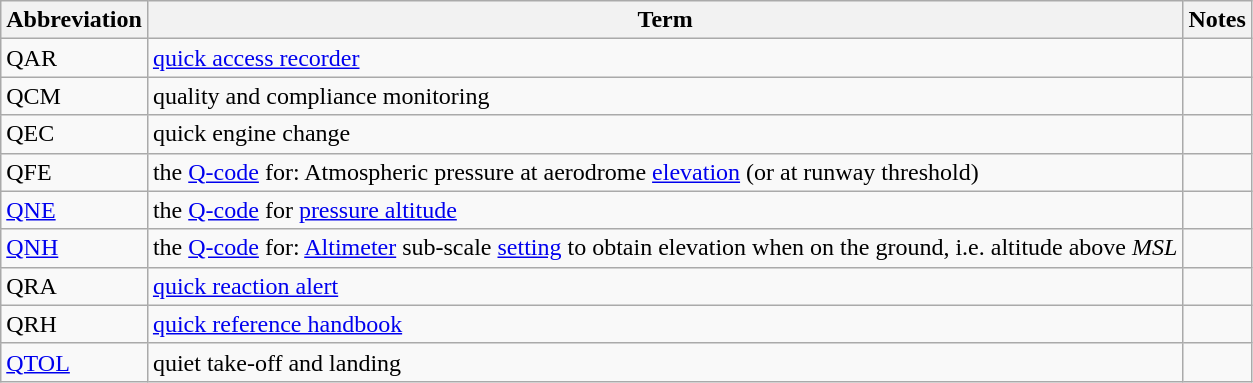<table class="wikitable">
<tr>
<th>Abbreviation</th>
<th>Term</th>
<th>Notes</th>
</tr>
<tr>
<td>QAR</td>
<td><a href='#'>quick access recorder</a></td>
<td></td>
</tr>
<tr>
<td>QCM</td>
<td>quality and compliance monitoring</td>
<td></td>
</tr>
<tr>
<td>QEC</td>
<td>quick engine change</td>
<td></td>
</tr>
<tr>
<td>QFE</td>
<td>the <a href='#'>Q-code</a> for: Atmospheric pressure at aerodrome <a href='#'>elevation</a> (or at runway threshold)</td>
<td></td>
</tr>
<tr>
<td><a href='#'>QNE</a></td>
<td>the <a href='#'>Q-code</a> for <a href='#'>pressure altitude</a></td>
<td></td>
</tr>
<tr>
<td><a href='#'>QNH</a></td>
<td>the <a href='#'>Q-code</a> for: <a href='#'>Altimeter</a> sub-scale <a href='#'>setting</a> to obtain elevation when on the ground, i.e. altitude above <em>MSL</em></td>
<td></td>
</tr>
<tr>
<td>QRA</td>
<td><a href='#'>quick reaction alert</a></td>
<td></td>
</tr>
<tr>
<td>QRH</td>
<td><a href='#'>quick reference handbook</a></td>
<td></td>
</tr>
<tr>
<td><a href='#'>QTOL</a></td>
<td>quiet take-off and landing</td>
<td></td>
</tr>
</table>
